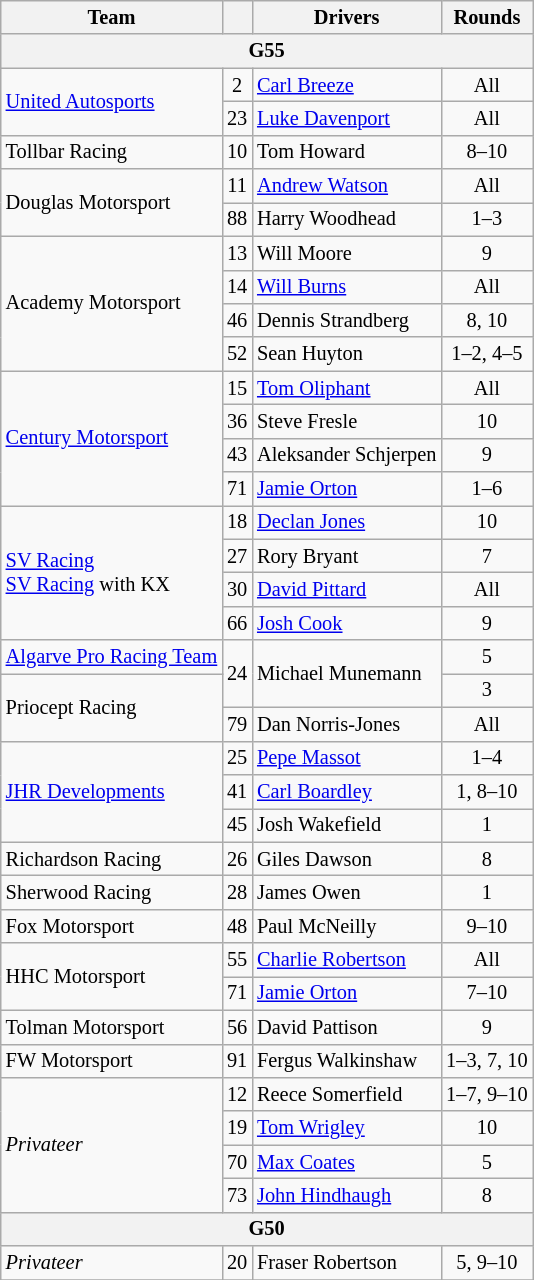<table class="wikitable" style="font-size: 85%;">
<tr>
<th>Team</th>
<th></th>
<th>Drivers</th>
<th>Rounds</th>
</tr>
<tr>
<th colspan=4>G55</th>
</tr>
<tr>
<td rowspan=2><a href='#'>United Autosports</a></td>
<td align=center>2</td>
<td> <a href='#'>Carl Breeze</a></td>
<td align=center>All</td>
</tr>
<tr>
<td align=center>23</td>
<td> <a href='#'>Luke Davenport</a></td>
<td align=center>All</td>
</tr>
<tr>
<td>Tollbar Racing</td>
<td align=center>10</td>
<td> Tom Howard</td>
<td align=center>8–10</td>
</tr>
<tr>
<td rowspan=2>Douglas Motorsport</td>
<td align=center>11</td>
<td> <a href='#'>Andrew Watson</a></td>
<td align=center>All</td>
</tr>
<tr>
<td align=center>88</td>
<td> Harry Woodhead</td>
<td align=center>1–3</td>
</tr>
<tr>
<td rowspan=4>Academy Motorsport</td>
<td align=center>13</td>
<td> Will Moore</td>
<td align=center>9</td>
</tr>
<tr>
<td align=center>14</td>
<td> <a href='#'>Will Burns</a></td>
<td align=center>All</td>
</tr>
<tr>
<td align=center>46</td>
<td> Dennis Strandberg</td>
<td align=center>8, 10</td>
</tr>
<tr>
<td align=center>52</td>
<td> Sean Huyton</td>
<td align=center>1–2, 4–5</td>
</tr>
<tr>
<td rowspan=4><a href='#'>Century Motorsport</a></td>
<td align=center>15</td>
<td> <a href='#'>Tom Oliphant</a></td>
<td align=center>All</td>
</tr>
<tr>
<td align=center>36</td>
<td> Steve Fresle</td>
<td align=center>10</td>
</tr>
<tr>
<td align=center>43</td>
<td> Aleksander Schjerpen</td>
<td align=center>9</td>
</tr>
<tr>
<td align=center>71</td>
<td> <a href='#'>Jamie Orton</a></td>
<td align=center>1–6</td>
</tr>
<tr>
<td rowspan=4><a href='#'>SV Racing</a><br><a href='#'>SV Racing</a> with KX</td>
<td align=center>18</td>
<td> <a href='#'>Declan Jones</a></td>
<td align=center>10</td>
</tr>
<tr>
<td align=center>27</td>
<td> Rory Bryant</td>
<td align=center>7</td>
</tr>
<tr>
<td align=center>30</td>
<td> <a href='#'>David Pittard</a></td>
<td align=center>All</td>
</tr>
<tr>
<td align=center>66</td>
<td> <a href='#'>Josh Cook</a></td>
<td align=center>9</td>
</tr>
<tr>
<td><a href='#'>Algarve Pro Racing Team</a></td>
<td rowspan=2 align=center>24</td>
<td rowspan=2> Michael Munemann</td>
<td align=center>5</td>
</tr>
<tr>
<td rowspan=2>Priocept Racing</td>
<td align=center>3</td>
</tr>
<tr>
<td align=center>79</td>
<td> Dan Norris-Jones</td>
<td align=center>All</td>
</tr>
<tr>
<td rowspan=3><a href='#'>JHR Developments</a></td>
<td align=center>25</td>
<td> <a href='#'>Pepe Massot</a></td>
<td align=center>1–4</td>
</tr>
<tr>
<td align=center>41</td>
<td> <a href='#'>Carl Boardley</a></td>
<td align=center>1, 8–10</td>
</tr>
<tr>
<td align=center>45</td>
<td> Josh Wakefield</td>
<td align=center>1</td>
</tr>
<tr>
<td>Richardson Racing</td>
<td align=center>26</td>
<td> Giles Dawson</td>
<td align=center>8</td>
</tr>
<tr>
<td>Sherwood Racing</td>
<td align=center>28</td>
<td> James Owen</td>
<td align=center>1</td>
</tr>
<tr>
<td>Fox Motorsport</td>
<td align=center>48</td>
<td> Paul McNeilly</td>
<td align=center>9–10</td>
</tr>
<tr>
<td rowspan=2>HHC Motorsport</td>
<td align=center>55</td>
<td> <a href='#'>Charlie Robertson</a></td>
<td align=center>All</td>
</tr>
<tr>
<td align=center>71</td>
<td> <a href='#'>Jamie Orton</a></td>
<td align=center>7–10</td>
</tr>
<tr>
<td>Tolman Motorsport</td>
<td align=center>56</td>
<td> David Pattison</td>
<td align=center>9</td>
</tr>
<tr>
<td>FW Motorsport</td>
<td align=center>91</td>
<td> Fergus Walkinshaw</td>
<td align=center>1–3, 7, 10</td>
</tr>
<tr>
<td rowspan=4><em>Privateer</em></td>
<td align=center>12</td>
<td> Reece Somerfield</td>
<td align=center>1–7, 9–10</td>
</tr>
<tr>
<td align=center>19</td>
<td> <a href='#'>Tom Wrigley</a></td>
<td align=center>10</td>
</tr>
<tr>
<td align=center>70</td>
<td> <a href='#'>Max Coates</a></td>
<td align=center>5</td>
</tr>
<tr>
<td align=center>73</td>
<td> <a href='#'>John Hindhaugh</a></td>
<td align=center>8</td>
</tr>
<tr>
<th colspan=4>G50</th>
</tr>
<tr>
<td><em>Privateer</em></td>
<td align=center>20</td>
<td> Fraser Robertson</td>
<td align=center>5, 9–10</td>
</tr>
<tr>
</tr>
</table>
